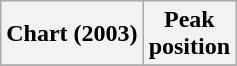<table class="wikitable plainrowheaders" style="text-align:center">
<tr>
<th scope="col">Chart (2003)</th>
<th scope="col">Peak<br> position</th>
</tr>
<tr>
</tr>
</table>
